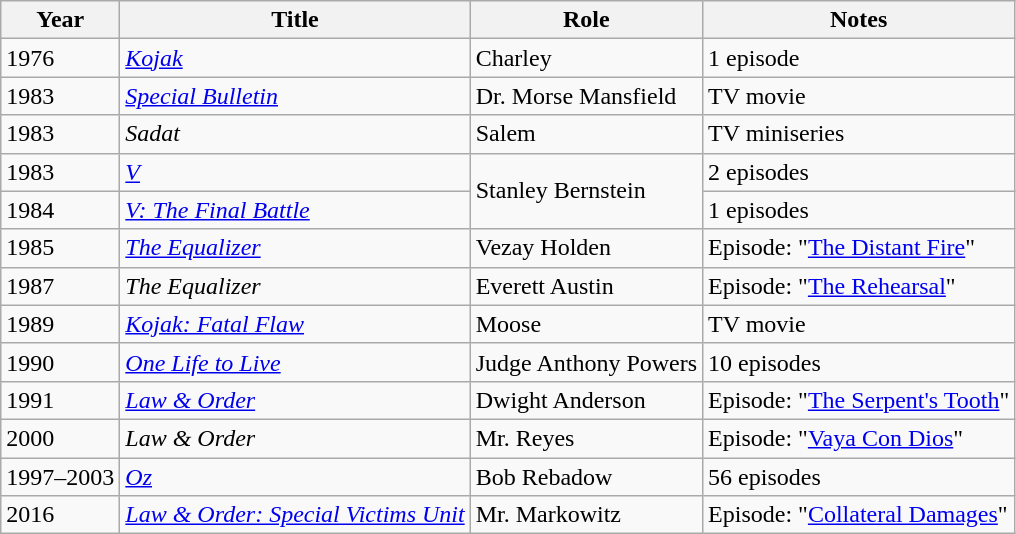<table class="wikitable sortable">
<tr>
<th>Year</th>
<th>Title</th>
<th>Role</th>
<th>Notes</th>
</tr>
<tr>
<td>1976</td>
<td><em><a href='#'>Kojak</a></em></td>
<td>Charley</td>
<td>1 episode</td>
</tr>
<tr>
<td>1983</td>
<td><em><a href='#'>Special Bulletin</a></em></td>
<td>Dr. Morse Mansfield</td>
<td>TV movie</td>
</tr>
<tr>
<td>1983</td>
<td><em>Sadat</em></td>
<td>Salem</td>
<td>TV miniseries</td>
</tr>
<tr>
<td>1983</td>
<td><em><a href='#'>V</a></em></td>
<td rowspan="2">Stanley Bernstein</td>
<td>2 episodes</td>
</tr>
<tr>
<td>1984</td>
<td><em><a href='#'>V: The Final Battle</a></em></td>
<td>1 episodes</td>
</tr>
<tr>
<td>1985</td>
<td><em><a href='#'>The Equalizer</a></em></td>
<td>Vezay Holden</td>
<td>Episode: "<a href='#'>The Distant Fire</a>"</td>
</tr>
<tr>
<td>1987</td>
<td><em>The Equalizer</em></td>
<td>Everett Austin</td>
<td>Episode: "<a href='#'>The Rehearsal</a>"</td>
</tr>
<tr>
<td>1989</td>
<td><em><a href='#'>Kojak: Fatal Flaw</a></em></td>
<td>Moose</td>
<td>TV movie</td>
</tr>
<tr>
<td>1990</td>
<td><em><a href='#'>One Life to Live</a></em></td>
<td>Judge Anthony Powers</td>
<td>10 episodes</td>
</tr>
<tr>
<td>1991</td>
<td><em><a href='#'>Law & Order</a></em></td>
<td>Dwight Anderson</td>
<td>Episode: "<a href='#'>The Serpent's Tooth</a>"</td>
</tr>
<tr>
<td>2000</td>
<td><em>Law & Order</em></td>
<td>Mr. Reyes</td>
<td>Episode: "<a href='#'>Vaya Con Dios</a>"</td>
</tr>
<tr>
<td>1997–2003</td>
<td><em><a href='#'>Oz</a></em></td>
<td>Bob Rebadow</td>
<td>56 episodes</td>
</tr>
<tr>
<td>2016</td>
<td><em><a href='#'>Law & Order: Special Victims Unit</a></em></td>
<td>Mr. Markowitz</td>
<td>Episode: "<a href='#'>Collateral Damages</a>"</td>
</tr>
</table>
